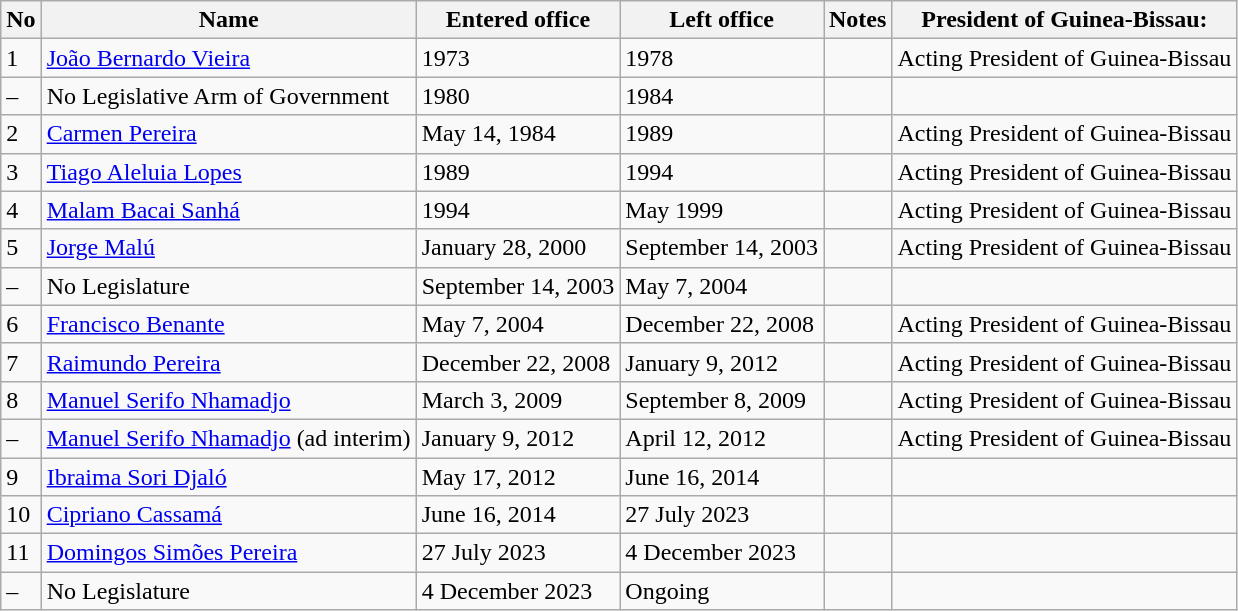<table class="wikitable">
<tr>
<th>No</th>
<th>Name</th>
<th>Entered office</th>
<th>Left office</th>
<th>Notes</th>
<th>President of Guinea-Bissau:</th>
</tr>
<tr>
<td>1</td>
<td><a href='#'>João Bernardo Vieira</a></td>
<td>1973</td>
<td>1978</td>
<td></td>
<td>Acting President of Guinea-Bissau</td>
</tr>
<tr>
<td>–</td>
<td>No Legislative Arm of Government</td>
<td>1980</td>
<td>1984</td>
<td></td>
<td></td>
</tr>
<tr>
<td>2</td>
<td><a href='#'>Carmen Pereira</a></td>
<td>May 14, 1984</td>
<td>1989</td>
<td></td>
<td>Acting President of Guinea-Bissau</td>
</tr>
<tr>
<td>3</td>
<td><a href='#'>Tiago Aleluia Lopes</a></td>
<td>1989</td>
<td>1994</td>
<td></td>
<td>Acting President of Guinea-Bissau</td>
</tr>
<tr>
<td>4</td>
<td><a href='#'>Malam Bacai Sanhá</a></td>
<td>1994</td>
<td>May 1999</td>
<td></td>
<td>Acting President of Guinea-Bissau</td>
</tr>
<tr>
<td>5</td>
<td><a href='#'>Jorge Malú</a></td>
<td>January 28, 2000</td>
<td>September 14, 2003</td>
<td></td>
<td>Acting President of Guinea-Bissau</td>
</tr>
<tr>
<td>–</td>
<td>No Legislature</td>
<td>September 14, 2003</td>
<td>May 7, 2004</td>
<td></td>
<td></td>
</tr>
<tr>
<td>6</td>
<td><a href='#'>Francisco Benante</a></td>
<td>May 7, 2004</td>
<td>December 22, 2008</td>
<td></td>
<td>Acting President of Guinea-Bissau</td>
</tr>
<tr>
<td>7</td>
<td><a href='#'>Raimundo Pereira</a></td>
<td>December 22, 2008</td>
<td>January 9, 2012</td>
<td></td>
<td>Acting President of Guinea-Bissau</td>
</tr>
<tr>
<td>8</td>
<td><a href='#'>Manuel Serifo Nhamadjo</a></td>
<td>March 3, 2009</td>
<td>September 8, 2009</td>
<td></td>
<td>Acting President of Guinea-Bissau</td>
</tr>
<tr>
<td>–</td>
<td><a href='#'>Manuel Serifo Nhamadjo</a> (ad interim)</td>
<td>January 9, 2012</td>
<td>April 12, 2012</td>
<td></td>
<td>Acting President of Guinea-Bissau</td>
</tr>
<tr>
<td>9</td>
<td><a href='#'>Ibraima Sori Djaló</a></td>
<td>May 17, 2012</td>
<td>June 16, 2014</td>
<td></td>
<td></td>
</tr>
<tr>
<td>10</td>
<td><a href='#'>Cipriano Cassamá</a></td>
<td>June 16, 2014</td>
<td>27 July 2023</td>
<td></td>
<td></td>
</tr>
<tr>
<td>11</td>
<td><a href='#'>Domingos Simões Pereira</a></td>
<td>27 July 2023</td>
<td>4 December 2023</td>
<td></td>
<td></td>
</tr>
<tr>
<td>–</td>
<td>No Legislature</td>
<td>4 December 2023</td>
<td>Ongoing</td>
<td></td>
<td></td>
</tr>
</table>
